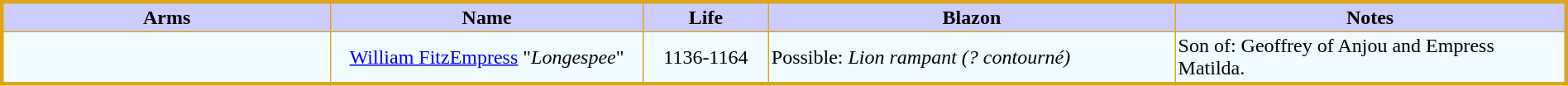<table width="100%" border="1" cellpadding="2" cellspacing="0" style="margin: 0.5em 0.3em 0.5em 0; background: #f9f9f9; border: 3px solid goldenrod; border-collapse: collapse;">
<tr>
<th width="21%" bgcolor = "#ccccff">Arms</th>
<th width="20%" bgcolor = "#ccccff">Name</th>
<th width="8%" bgcolor = "#ccccff">Life</th>
<th width="26%" bgcolor = "#ccccff">Blazon</th>
<th width="26%" bgcolor = "#ccccff">Notes</th>
</tr>
<tr bgcolor=f0fcff>
<td align="center"></td>
<td align="center"><a href='#'>William FitzEmpress</a> "<em>Longespee</em>"</td>
<td align="center">1136-1164</td>
<td>Possible: <em>Lion rampant (? contourné)</em></td>
<td>Son of: Geoffrey of Anjou and Empress Matilda.</td>
</tr>
</table>
